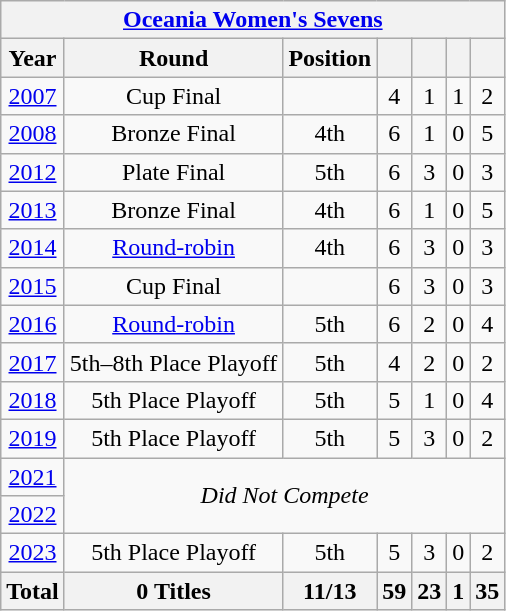<table class="wikitable" style="text-align: center;">
<tr>
<th colspan="7"><a href='#'>Oceania Women's Sevens</a></th>
</tr>
<tr>
<th>Year</th>
<th>Round</th>
<th>Position</th>
<th></th>
<th></th>
<th></th>
<th></th>
</tr>
<tr>
<td> <a href='#'>2007</a></td>
<td>Cup Final</td>
<td></td>
<td>4</td>
<td>1</td>
<td>1</td>
<td>2</td>
</tr>
<tr>
<td> <a href='#'>2008</a></td>
<td>Bronze Final</td>
<td>4th</td>
<td>6</td>
<td>1</td>
<td>0</td>
<td>5</td>
</tr>
<tr>
<td> <a href='#'>2012</a></td>
<td>Plate Final</td>
<td>5th</td>
<td>6</td>
<td>3</td>
<td>0</td>
<td>3</td>
</tr>
<tr>
<td> <a href='#'>2013</a></td>
<td>Bronze Final</td>
<td>4th</td>
<td>6</td>
<td>1</td>
<td>0</td>
<td>5</td>
</tr>
<tr>
<td> <a href='#'>2014</a></td>
<td><a href='#'>Round-robin</a></td>
<td>4th</td>
<td>6</td>
<td>3</td>
<td>0</td>
<td>3</td>
</tr>
<tr>
<td> <a href='#'>2015</a></td>
<td>Cup Final</td>
<td></td>
<td>6</td>
<td>3</td>
<td>0</td>
<td>3</td>
</tr>
<tr>
<td> <a href='#'>2016</a></td>
<td><a href='#'>Round-robin</a></td>
<td>5th</td>
<td>6</td>
<td>2</td>
<td>0</td>
<td>4</td>
</tr>
<tr>
<td> <a href='#'>2017</a></td>
<td>5th–8th Place Playoff</td>
<td>5th</td>
<td>4</td>
<td>2</td>
<td>0</td>
<td>2</td>
</tr>
<tr>
<td> <a href='#'>2018</a></td>
<td>5th Place Playoff</td>
<td>5th</td>
<td>5</td>
<td>1</td>
<td>0</td>
<td>4</td>
</tr>
<tr>
<td> <a href='#'>2019</a></td>
<td>5th Place Playoff</td>
<td>5th</td>
<td>5</td>
<td>3</td>
<td>0</td>
<td>2</td>
</tr>
<tr>
<td> <a href='#'>2021</a></td>
<td colspan="6" rowspan="2"><em>Did Not Compete</em></td>
</tr>
<tr>
<td> <a href='#'>2022</a></td>
</tr>
<tr>
<td> <a href='#'>2023</a></td>
<td>5th Place Playoff</td>
<td>5th</td>
<td>5</td>
<td>3</td>
<td>0</td>
<td>2</td>
</tr>
<tr>
<th>Total</th>
<th>0 Titles</th>
<th>11/13</th>
<th>59</th>
<th>23</th>
<th>1</th>
<th>35</th>
</tr>
</table>
